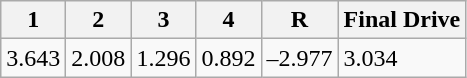<table class="wikitable" border="1">
<tr>
<th>1</th>
<th>2</th>
<th>3</th>
<th>4</th>
<th>R</th>
<th>Final Drive</th>
</tr>
<tr>
<td>3.643</td>
<td>2.008</td>
<td>1.296</td>
<td>0.892</td>
<td>–2.977</td>
<td>3.034</td>
</tr>
</table>
